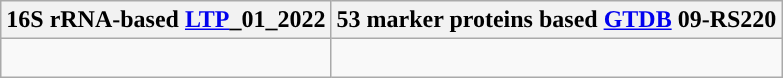<table class="wikitable">
<tr>
<th colspan=1>16S rRNA-based <a href='#'>LTP</a>_01_2022</th>
<th colspan=1>53 marker proteins based <a href='#'>GTDB</a> 09-RS220</th>
</tr>
<tr>
<td style="vertical-align:top"><br></td>
<td><br></td>
</tr>
</table>
